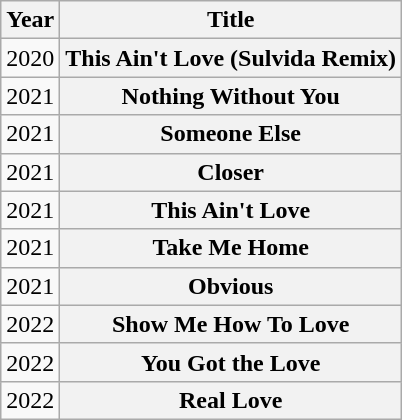<table class="wikitable plainrowheaders" style="text-align:center;">
<tr>
<th>Year</th>
<th>Title</th>
</tr>
<tr>
<td>2020</td>
<th>This Ain't Love (Sulvida Remix)</th>
</tr>
<tr>
<td>2021</td>
<th>Nothing Without You</th>
</tr>
<tr>
<td>2021</td>
<th>Someone Else</th>
</tr>
<tr>
<td>2021</td>
<th>Closer</th>
</tr>
<tr>
<td>2021</td>
<th>This Ain't Love</th>
</tr>
<tr>
<td>2021</td>
<th>Take Me Home</th>
</tr>
<tr>
<td>2021</td>
<th>Obvious</th>
</tr>
<tr>
<td>2022</td>
<th>Show Me How To Love</th>
</tr>
<tr>
<td>2022</td>
<th>You Got the Love</th>
</tr>
<tr>
<td>2022</td>
<th>Real Love</th>
</tr>
</table>
